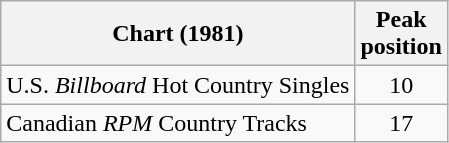<table class="wikitable sortable">
<tr>
<th>Chart (1981)</th>
<th>Peak<br>position</th>
</tr>
<tr>
<td align="left">U.S. <em>Billboard</em> Hot Country Singles</td>
<td align="center">10</td>
</tr>
<tr>
<td align="left">Canadian <em>RPM</em> Country Tracks</td>
<td align="center">17</td>
</tr>
</table>
